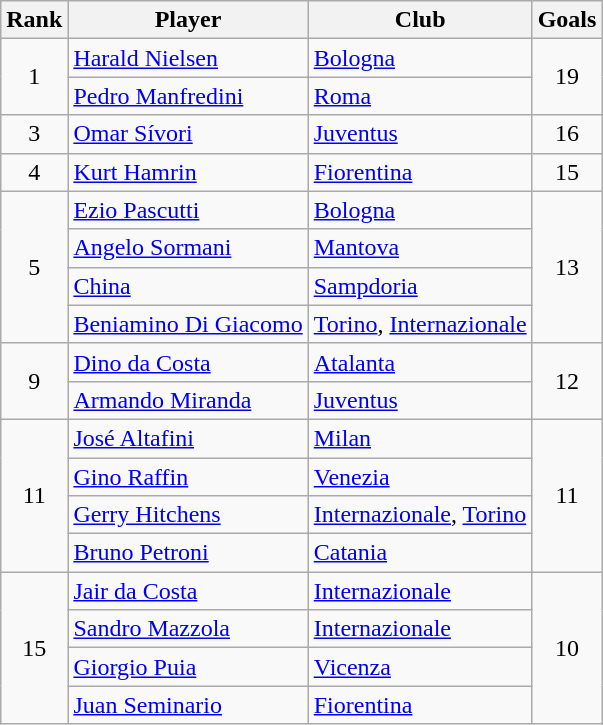<table class="wikitable" style="text-align:center">
<tr>
<th>Rank</th>
<th>Player</th>
<th>Club</th>
<th>Goals</th>
</tr>
<tr>
<td rowspan="2">1</td>
<td align="left"> <a href='#'>Harald Nielsen</a></td>
<td align="left"><a href='#'>Bologna</a></td>
<td rowspan="2">19</td>
</tr>
<tr>
<td align="left"> <a href='#'>Pedro Manfredini</a></td>
<td align="left"><a href='#'>Roma</a></td>
</tr>
<tr>
<td>3</td>
<td align="left">  <a href='#'>Omar Sívori</a></td>
<td align="left"><a href='#'>Juventus</a></td>
<td>16</td>
</tr>
<tr>
<td>4</td>
<td align="left"> <a href='#'>Kurt Hamrin</a></td>
<td align="left"><a href='#'>Fiorentina</a></td>
<td>15</td>
</tr>
<tr>
<td rowspan="4">5</td>
<td align="left"> <a href='#'>Ezio Pascutti</a></td>
<td align="left"><a href='#'>Bologna</a></td>
<td rowspan="4">13</td>
</tr>
<tr>
<td align="left"> <a href='#'>Angelo Sormani</a></td>
<td align="left"><a href='#'>Mantova</a></td>
</tr>
<tr>
<td align="left"> <a href='#'>China</a></td>
<td align="left"><a href='#'>Sampdoria</a></td>
</tr>
<tr>
<td align="left"> <a href='#'>Beniamino Di Giacomo</a></td>
<td align="left"><a href='#'>Torino</a>, <a href='#'>Internazionale</a></td>
</tr>
<tr>
<td rowspan="2">9</td>
<td align="left"> <a href='#'>Dino da Costa</a></td>
<td align="left"><a href='#'>Atalanta</a></td>
<td rowspan="2">12</td>
</tr>
<tr>
<td align="left"> <a href='#'>Armando Miranda</a></td>
<td align="left"><a href='#'>Juventus</a></td>
</tr>
<tr>
<td rowspan="4">11</td>
<td align="left">  <a href='#'>José Altafini</a></td>
<td align="left"><a href='#'>Milan</a></td>
<td rowspan="4">11</td>
</tr>
<tr>
<td align="left"> <a href='#'>Gino Raffin</a></td>
<td align="left"><a href='#'>Venezia</a></td>
</tr>
<tr>
<td align="left"> <a href='#'>Gerry Hitchens</a></td>
<td align="left"><a href='#'>Internazionale</a>, <a href='#'>Torino</a></td>
</tr>
<tr>
<td align="left"> <a href='#'>Bruno Petroni</a></td>
<td align="left"><a href='#'>Catania</a></td>
</tr>
<tr>
<td rowspan="4">15</td>
<td align="left"> <a href='#'>Jair da Costa</a></td>
<td align="left"><a href='#'>Internazionale</a></td>
<td rowspan="4">10</td>
</tr>
<tr>
<td align="left"> <a href='#'>Sandro Mazzola</a></td>
<td align="left"><a href='#'>Internazionale</a></td>
</tr>
<tr>
<td align="left"> <a href='#'>Giorgio Puia</a></td>
<td align="left"><a href='#'>Vicenza</a></td>
</tr>
<tr>
<td align="left"> <a href='#'>Juan Seminario</a></td>
<td align="left"><a href='#'>Fiorentina</a></td>
</tr>
</table>
